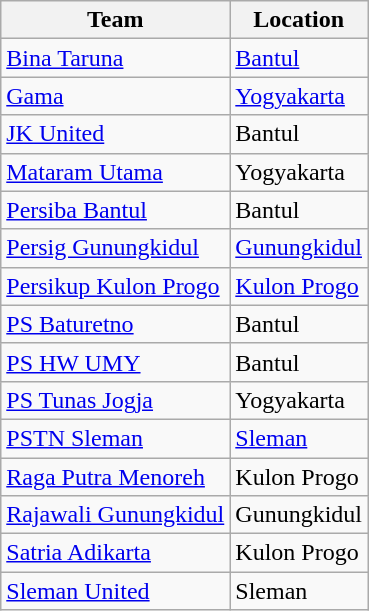<table class="wikitable sortable">
<tr>
<th>Team</th>
<th>Location</th>
</tr>
<tr>
<td><a href='#'>Bina Taruna</a></td>
<td><a href='#'>Bantul</a></td>
</tr>
<tr>
<td><a href='#'>Gama</a></td>
<td><a href='#'>Yogyakarta</a></td>
</tr>
<tr>
<td><a href='#'>JK United</a></td>
<td>Bantul</td>
</tr>
<tr>
<td><a href='#'>Mataram Utama</a></td>
<td>Yogyakarta</td>
</tr>
<tr>
<td><a href='#'>Persiba Bantul</a></td>
<td>Bantul</td>
</tr>
<tr>
<td><a href='#'>Persig Gunungkidul</a></td>
<td><a href='#'>Gunungkidul</a></td>
</tr>
<tr>
<td><a href='#'>Persikup Kulon Progo</a></td>
<td><a href='#'>Kulon Progo</a></td>
</tr>
<tr>
<td><a href='#'>PS Baturetno</a></td>
<td>Bantul</td>
</tr>
<tr>
<td><a href='#'>PS HW UMY</a></td>
<td>Bantul</td>
</tr>
<tr>
<td><a href='#'>PS Tunas Jogja</a></td>
<td>Yogyakarta</td>
</tr>
<tr>
<td><a href='#'>PSTN Sleman</a></td>
<td><a href='#'>Sleman</a></td>
</tr>
<tr>
<td><a href='#'>Raga Putra Menoreh</a></td>
<td>Kulon Progo</td>
</tr>
<tr>
<td><a href='#'>Rajawali Gunungkidul</a></td>
<td>Gunungkidul</td>
</tr>
<tr>
<td><a href='#'>Satria Adikarta</a></td>
<td>Kulon Progo</td>
</tr>
<tr>
<td><a href='#'>Sleman United</a></td>
<td>Sleman</td>
</tr>
</table>
